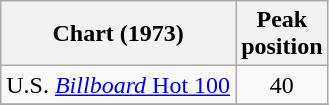<table class="wikitable sortable">
<tr>
<th align="left">Chart (1973)</th>
<th align="left">Peak<br>position</th>
</tr>
<tr>
<td align="left">U.S. <a href='#'><em>Billboard</em> Hot 100</a></td>
<td style="text-align:center;">40</td>
</tr>
<tr>
</tr>
</table>
